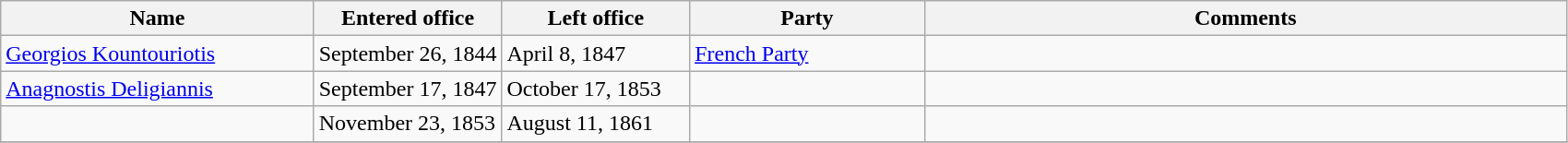<table class="wikitable">
<tr>
<th style="width:20%;">Name</th>
<th style="width:12%;">Entered office</th>
<th style="width:12%;">Left office</th>
<th style="width:15%;">Party</th>
<th style="width:41%;">Comments</th>
</tr>
<tr>
<td><a href='#'>Georgios Kountouriotis</a></td>
<td>September 26, 1844</td>
<td>April 8, 1847</td>
<td><a href='#'>French Party</a></td>
<td></td>
</tr>
<tr>
<td><a href='#'>Anagnostis Deligiannis</a></td>
<td>September 17, 1847</td>
<td>October 17, 1853</td>
<td></td>
<td></td>
</tr>
<tr>
<td></td>
<td>November 23, 1853</td>
<td>August 11, 1861</td>
<td></td>
<td></td>
</tr>
<tr>
</tr>
</table>
